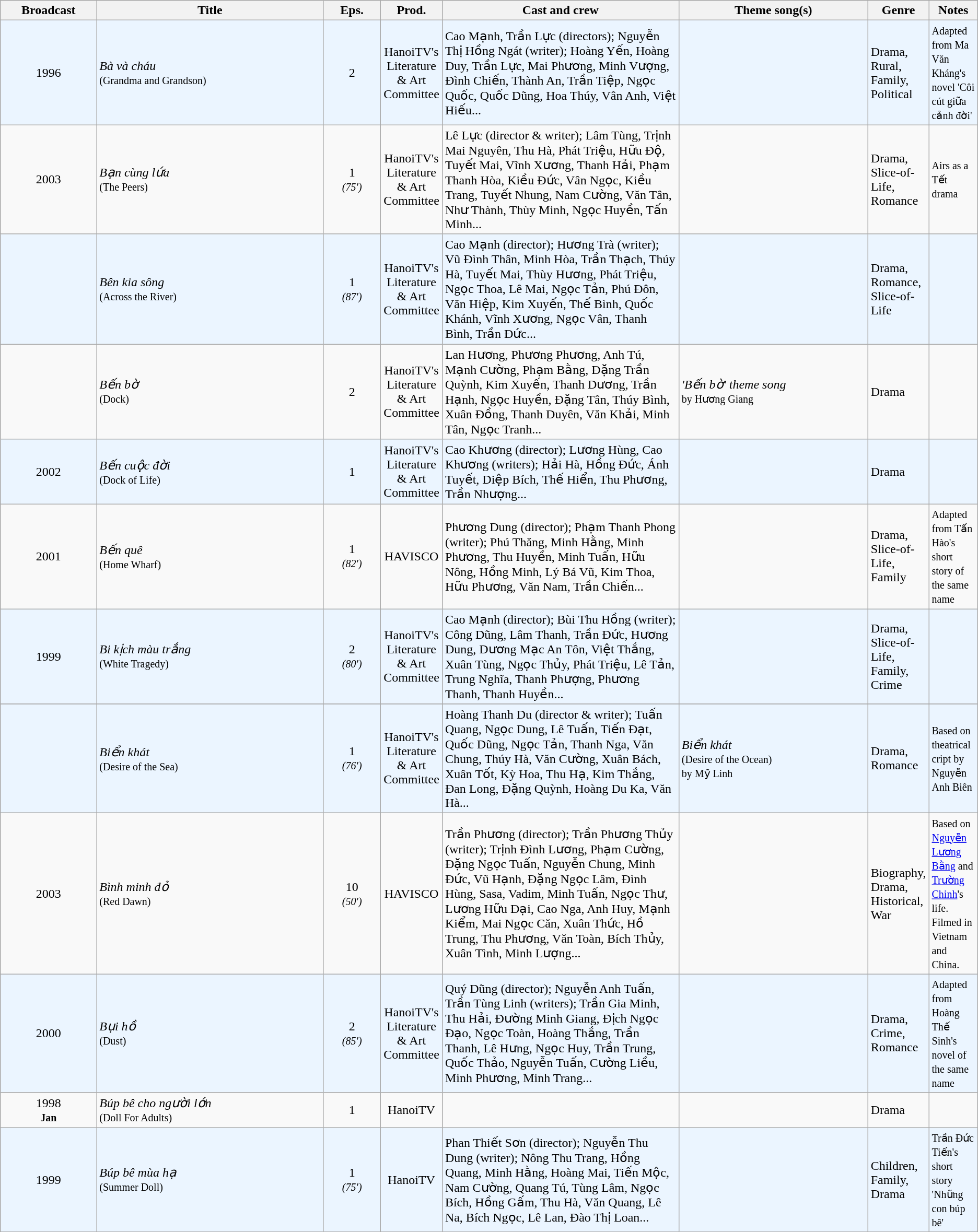<table class="wikitable sortable">
<tr>
<th style="width:10%;">Broadcast</th>
<th style="width:24%;">Title</th>
<th style="width:6%;">Eps.</th>
<th style="width:5%;">Prod.</th>
<th style="width:25%;">Cast and crew</th>
<th style="width:20%;">Theme song(s)</th>
<th style="width:5%;">Genre</th>
<th style="width:5%;">Notes</th>
</tr>
<tr ---- bgcolor="#ebf5ff">
<td style="text-align:center;">1996 <br></td>
<td><em>Bà và cháu</em> <br><small>(Grandma and Grandson)</small></td>
<td style="text-align:center;">2</td>
<td style="text-align:center;">HanoiTV's Literature & Art Committee</td>
<td>Cao Mạnh, Trần Lực (directors); Nguyễn Thị Hồng Ngát (writer); Hoàng Yến, Hoàng Duy, Trần Lực, Mai Phương, Minh Vượng, Đình Chiến, Thành An, Trần Tiệp, Ngọc Quốc, Quốc Dũng, Hoa Thúy, Vân Anh, Việt Hiếu...</td>
<td></td>
<td>Drama, Rural, Family, Political</td>
<td><small>Adapted from Ma Văn Kháng's novel 'Côi cút giữa cảnh đời'</small></td>
</tr>
<tr>
<td style="text-align:center;">2003 <br></td>
<td><em>Bạn cùng lứa</em> <br><small>(The Peers)</small></td>
<td style="text-align:center;">1<br><small><em>(75′)</em></small></td>
<td style="text-align:center;">HanoiTV's Literature & Art Committee</td>
<td>Lê Lực (director & writer); Lâm Tùng, Trịnh Mai Nguyên, Thu Hà, Phát Triệu, Hữu Độ, Tuyết Mai, Vĩnh Xương, Thanh Hải, Phạm Thanh Hòa, Kiều Đức, Vân Ngọc, Kiều Trang, Tuyết Nhung, Nam Cường, Văn Tân, Như Thành, Thùy Minh, Ngọc Huyền, Tấn Minh...</td>
<td></td>
<td>Drama, Slice-of-Life, Romance</td>
<td><small>Airs as a Tết drama</small></td>
</tr>
<tr ---- bgcolor="#ebf5ff">
<td style="text-align:center;"></td>
<td><em>Bên kia sông</em> <br><small>(Across the River)</small></td>
<td style="text-align:center;">1<br><small><em>(87′)</em></small></td>
<td style="text-align:center;">HanoiTV's Literature & Art Committee</td>
<td>Cao Mạnh (director); Hương Trà (writer); Vũ Đình Thân, Minh Hòa, Trần Thạch, Thúy Hà, Tuyết Mai, Thùy Hương, Phát Triệu, Ngọc Thoa, Lê Mai, Ngọc Tản, Phú Đôn, Văn Hiệp, Kim Xuyến, Thế Bình, Quốc Khánh, Vĩnh Xương, Ngọc Vân, Thanh Bình, Trần Đức...</td>
<td></td>
<td>Drama, Romance, Slice-of-Life</td>
<td></td>
</tr>
<tr>
<td style="text-align:center;"></td>
<td><em>Bến bờ</em> <br><small>(Dock)</small></td>
<td style="text-align:center;">2</td>
<td style="text-align:center;">HanoiTV's Literature & Art Committee</td>
<td>Lan Hương, Phương Phương, Anh Tú, Mạnh Cường, Phạm Bằng, Đặng Trần Quỳnh, Kim Xuyến, Thanh Dương, Trần Hạnh, Ngọc Huyền, Đặng Tân, Thúy Bình, Xuân Đồng, Thanh Duyên, Văn Khải, Minh Tân, Ngọc Tranh...</td>
<td><em> 'Bến bờ' theme song</em><br><small>by Hương Giang</small></td>
<td>Drama</td>
<td></td>
</tr>
<tr ---- bgcolor="#ebf5ff">
<td style="text-align:center;">2002 <br></td>
<td><em>Bến cuộc đời</em> <br><small>(Dock of Life)</small></td>
<td style="text-align:center;">1</td>
<td style="text-align:center;">HanoiTV's Literature & Art Committee</td>
<td>Cao Khương (director); Lương Hùng, Cao Khương (writers); Hải Hà, Hồng Đức, Ánh Tuyết, Diệp Bích, Thế Hiển, Thu Phương, Trần Nhượng...</td>
<td></td>
<td>Drama</td>
<td></td>
</tr>
<tr>
<td style="text-align:center;">2001<br></td>
<td><em>Bến quê</em> <br><small>(Home Wharf)</small></td>
<td style="text-align:center;">1<br><small><em>(82′)</em></small></td>
<td style="text-align:center;">HAVISCO</td>
<td>Phương Dung (director); Phạm Thanh Phong (writer); Phú Thăng, Minh Hằng, Minh Phương, Thu Huyền, Minh Tuấn, Hữu Nông, Hồng Minh, Lý Bá Vũ, Kim Thoa, Hữu Phương, Văn Nam, Trần Chiến...</td>
<td></td>
<td>Drama, Slice-of-Life, Family</td>
<td><small>Adapted from Tấn Hào's short story of the same name</small></td>
</tr>
<tr ---- bgcolor="#ebf5ff">
<td style="text-align:center;">1999<br></td>
<td><em>Bi kịch màu trắng</em> <br><small>(White Tragedy)</small></td>
<td style="text-align:center;">2<br><small><em>(80′)</em></small></td>
<td style="text-align:center;">HanoiTV's Literature & Art Committee</td>
<td>Cao Mạnh (director); Bùi Thu Hồng (writer); Công Dũng, Lâm Thanh, Trần Đức, Hương Dung, Dương Mạc An Tôn, Việt Thắng, Xuân Tùng, Ngọc Thủy, Phát Triệu, Lê Tản, Trung Nghĩa, Thanh Phượng, Phương Thanh, Thanh Huyền...</td>
<td></td>
<td>Drama, Slice-of-Life, Family, Crime</td>
<td></td>
</tr>
<tr>
</tr>
<tr ---- bgcolor="#ebf5ff">
<td style="text-align:center;"></td>
<td><em>Biển khát</em> <br><small>(Desire of the Sea)</small></td>
<td style="text-align:center;">1<br><small><em>(76′)</em></small></td>
<td style="text-align:center;">HanoiTV's Literature & Art Committee</td>
<td>Hoàng Thanh Du (director & writer); Tuấn Quang, Ngọc Dung, Lê Tuấn, Tiến Đạt, Quốc Dũng, Ngọc Tản, Thanh Nga, Văn Chung, Thúy Hà, Văn Cường, Xuân Bách, Xuân Tốt, Kỳ Hoa, Thu Hạ, Kim Thắng, Đan Long, Đặng Quỳnh, Hoàng Du Ka, Văn Hà...</td>
<td><em>Biển khát</em><br><small>(Desire of the Ocean)<br>by Mỹ Linh</small></td>
<td>Drama, Romance</td>
<td><small>Based on theatrical cript by Nguyễn Anh Biên</small></td>
</tr>
<tr>
<td style="text-align:center;">2003 <br></td>
<td><em>Bình minh đỏ</em> <br><small>(Red Dawn)</small></td>
<td style="text-align:center;">10<br><small><em>(50′)</em></small></td>
<td style="text-align:center;">HAVISCO</td>
<td>Trần Phương (director); Trần Phương Thủy (writer); Trịnh Đình Lương, Phạm Cường, Đặng Ngọc Tuấn, Nguyễn Chung, Minh Đức, Vũ Hạnh, Đặng Ngọc Lâm, Đình Hùng, Sasa, Vadim, Minh Tuấn, Ngọc Thư, Lương Hữu Đại, Cao Nga, Anh Huy, Mạnh Kiểm, Mai Ngọc Căn, Xuân Thức, Hồ Trung, Thu Phương, Văn Toàn, Bích Thủy, Xuân Tình, Minh Lượng...</td>
<td></td>
<td>Biography, Drama, Historical, War</td>
<td><small>Based on <a href='#'>Nguyễn Lương Bằng</a> and <a href='#'>Trường Chinh</a>'s life.<br>Filmed in Vietnam and China.</small></td>
</tr>
<tr ---- bgcolor="#ebf5ff">
<td style="text-align:center;">2000 <br></td>
<td><em>Bụi hồ</em> <br><small>(Dust)</small></td>
<td style="text-align:center;">2<br><small><em>(85′)</em></small></td>
<td style="text-align:center;">HanoiTV's Literature & Art Committee</td>
<td>Quý Dũng (director); Nguyễn Anh Tuấn, Trần Tùng Linh (writers); Trần Gia Minh, Thu Hải, Đường Minh Giang, Địch Ngọc Đạo, Ngọc Toàn, Hoàng Thắng, Trần Thanh, Lê Hưng, Ngọc Huy, Trần Trung, Quốc Thảo, Nguyễn Tuấn, Cường Liều, Minh Phương, Minh Trang...</td>
<td></td>
<td>Drama, Crime, Romance</td>
<td><small>Adapted from Hoàng Thế Sinh's novel of the same name</small></td>
</tr>
<tr>
<td style="text-align:center;">1998<br><small><strong>Jan</strong></small> <br></td>
<td><em>Búp bê cho người lớn</em> <br><small>(Doll For Adults)</small></td>
<td style="text-align:center;">1</td>
<td style="text-align:center;">HanoiTV</td>
<td></td>
<td></td>
<td>Drama</td>
<td></td>
</tr>
<tr ---- bgcolor="#ebf5ff">
<td style="text-align:center;">1999 <br></td>
<td><em>Búp bê mùa hạ</em> <br><small>(Summer Doll)</small></td>
<td style="text-align:center;">1<br><small><em>(75′)</em></small></td>
<td style="text-align:center;">HanoiTV</td>
<td>Phan Thiết Sơn (director); Nguyễn Thu Dung (writer); Nông Thu Trang, Hồng Quang, Minh Hằng, Hoàng Mai, Tiến Mộc, Nam Cường, Quang Tú, Tùng Lâm, Ngọc Bích, Hồng Gấm, Thu Hà, Văn Quang, Lê Na, Bích Ngọc, Lê Lan, Đào Thị Loan...</td>
<td></td>
<td>Children, Family, Drama</td>
<td><small> Trần Đức Tiến's short story 'Những con búp bê'</small></td>
</tr>
</table>
